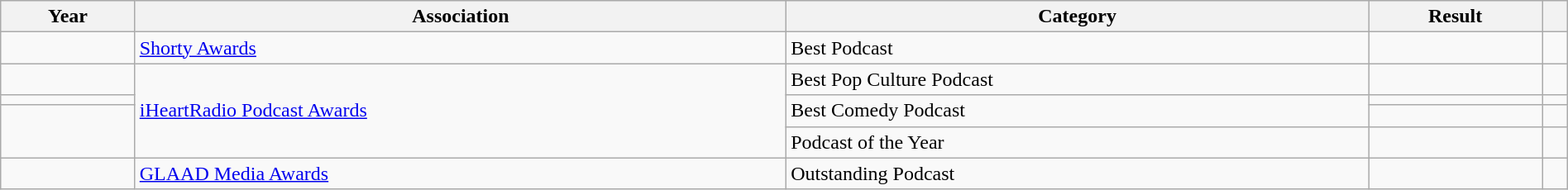<table class="wikitable sortable" style="width:100%">
<tr>
<th>Year</th>
<th>Association</th>
<th>Category</th>
<th>Result</th>
<th></th>
</tr>
<tr>
<td></td>
<td><a href='#'>Shorty Awards</a></td>
<td>Best Podcast</td>
<td></td>
<td></td>
</tr>
<tr>
<td></td>
<td rowspan=4><a href='#'>iHeartRadio Podcast Awards</a></td>
<td>Best Pop Culture Podcast</td>
<td></td>
<td></td>
</tr>
<tr>
<td></td>
<td rowspan=2>Best Comedy Podcast</td>
<td></td>
<td></td>
</tr>
<tr>
<td rowspan=2></td>
<td></td>
<td></td>
</tr>
<tr>
<td>Podcast of the Year</td>
<td></td>
<td></td>
</tr>
<tr>
<td></td>
<td><a href='#'>GLAAD Media Awards</a></td>
<td>Outstanding Podcast</td>
<td></td>
<td></td>
</tr>
</table>
